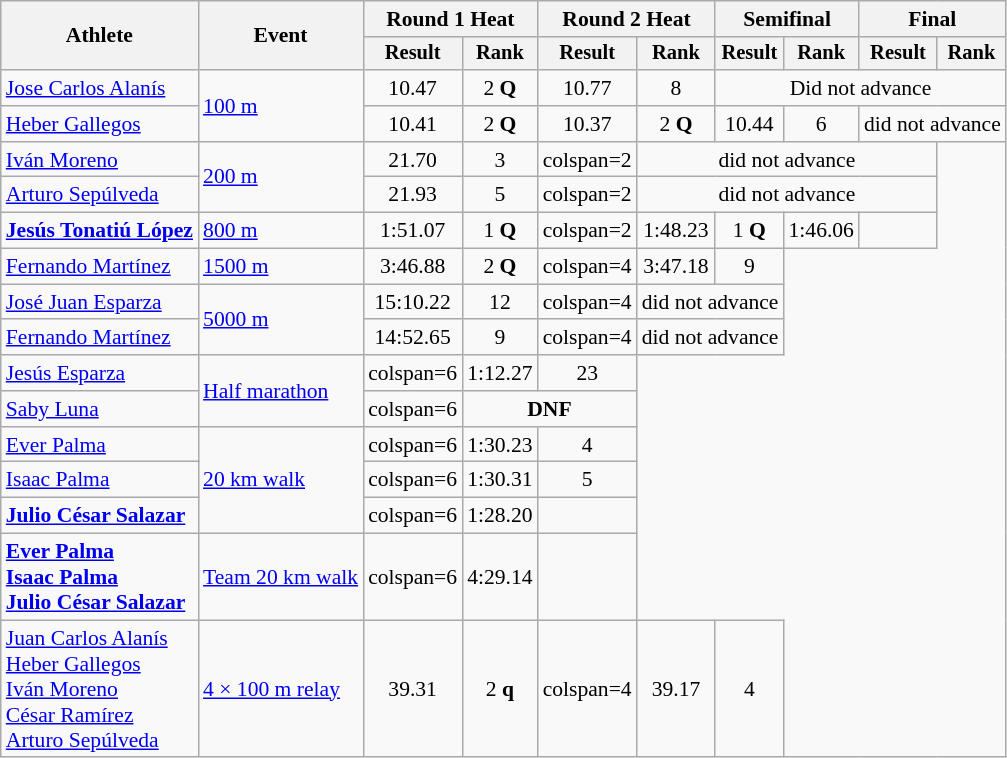<table class="wikitable" style="font-size:90%">
<tr>
<th rowspan="2">Athlete</th>
<th rowspan="2">Event</th>
<th colspan="2">Round 1 Heat</th>
<th colspan="2">Round 2 Heat</th>
<th colspan="2">Semifinal</th>
<th colspan="2">Final</th>
</tr>
<tr style="font-size:95%">
<th>Result</th>
<th>Rank</th>
<th>Result</th>
<th>Rank</th>
<th>Result</th>
<th>Rank</th>
<th>Result</th>
<th>Rank</th>
</tr>
<tr align=center>
<td align=left><a href='#'>Jose Carlos Alanís</a></td>
<td align=left rowspan = 2><a href='#'>100 m</a></td>
<td>10.47</td>
<td>2 <strong>Q</strong></td>
<td>10.77</td>
<td>8</td>
<td colspan = 4>Did not advance</td>
</tr>
<tr align=center>
<td align=left><a href='#'>Heber Gallegos</a></td>
<td>10.41</td>
<td>2 <strong>Q</strong></td>
<td>10.37</td>
<td>2 <strong>Q</strong></td>
<td>10.44</td>
<td>6</td>
<td colspan=2>did not advance</td>
</tr>
<tr align=center>
<td align=left><a href='#'>Iván Moreno</a></td>
<td align=left rowspan = 2><a href='#'>200 m</a></td>
<td>21.70</td>
<td>3</td>
<td>colspan=2 </td>
<td colspan=4>did not advance</td>
</tr>
<tr align=center>
<td align=left><a href='#'>Arturo Sepúlveda</a></td>
<td>21.93</td>
<td>5</td>
<td>colspan=2 </td>
<td colspan=4>did not advance</td>
</tr>
<tr align=center>
<td align=left><strong><a href='#'>Jesús Tonatiú López</a></strong></td>
<td align=left><a href='#'>800 m</a></td>
<td>1:51.07</td>
<td>1 <strong>Q</strong></td>
<td>colspan=2 </td>
<td>1:48.23</td>
<td>1 <strong>Q</strong></td>
<td>1:46.06</td>
<td></td>
</tr>
<tr align=center>
<td align=left><a href='#'>Fernando Martínez</a></td>
<td align=left><a href='#'>1500 m</a></td>
<td>3:46.88</td>
<td>2 <strong>Q</strong></td>
<td>colspan=4 </td>
<td>3:47.18</td>
<td>9</td>
</tr>
<tr align=center>
<td align=left><a href='#'>José Juan Esparza</a></td>
<td align=left rowspan = 2><a href='#'>5000 m</a></td>
<td>15:10.22</td>
<td>12</td>
<td>colspan=4 </td>
<td colspan=2>did not advance</td>
</tr>
<tr align=center>
<td align=left><a href='#'>Fernando Martínez</a></td>
<td>14:52.65</td>
<td>9</td>
<td>colspan=4 </td>
<td colspan=2>did not advance</td>
</tr>
<tr align=center>
<td align=left><a href='#'>Jesús Esparza</a></td>
<td align=left rowspan = 2><a href='#'>Half marathon</a></td>
<td>colspan=6 </td>
<td>1:12.27</td>
<td>23</td>
</tr>
<tr align=center>
<td align=left><a href='#'>Saby Luna</a></td>
<td>colspan=6 </td>
<td colspan=2><strong>DNF</strong></td>
</tr>
<tr align=center>
<td align=left><a href='#'>Ever Palma</a></td>
<td align=left rowspan = 3><a href='#'>20 km walk</a></td>
<td>colspan=6 </td>
<td>1:30.23</td>
<td>4</td>
</tr>
<tr align=center>
<td align=left><a href='#'>Isaac Palma</a></td>
<td>colspan=6 </td>
<td>1:30.31</td>
<td>5</td>
</tr>
<tr align=center>
<td align=left><strong><a href='#'>Julio César Salazar</a></strong></td>
<td>colspan=6 </td>
<td>1:28.20</td>
<td></td>
</tr>
<tr align=center>
<td align=left><strong><a href='#'>Ever Palma</a><br><a href='#'>Isaac Palma</a><br><a href='#'>Julio César Salazar</a></strong></td>
<td align=left><a href='#'>Team 20 km walk</a></td>
<td>colspan=6 </td>
<td>4:29.14</td>
<td></td>
</tr>
<tr align=center>
<td align=left><a href='#'>Juan Carlos Alanís</a><br><a href='#'>Heber Gallegos</a><br><a href='#'>Iván Moreno</a><br><a href='#'>César Ramírez</a><br><a href='#'>Arturo Sepúlveda</a></td>
<td align=left><a href='#'>4 × 100 m relay</a></td>
<td>39.31</td>
<td>2 <strong>q</strong></td>
<td>colspan=4 </td>
<td>39.17</td>
<td>4</td>
</tr>
</table>
